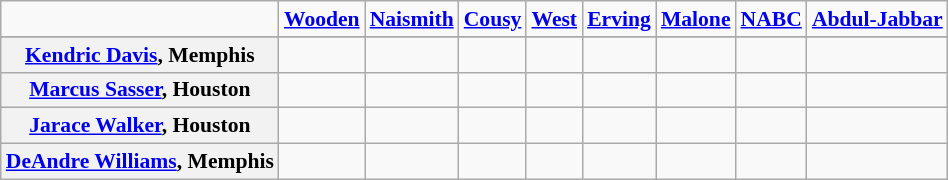<table class="wikitable" style="white-space:nowrap; font-size:90%;">
<tr>
<td></td>
<td><strong><a href='#'>Wooden</a></strong></td>
<td><strong><a href='#'>Naismith</a></strong></td>
<td><strong><a href='#'>Cousy</a></strong></td>
<td><strong><a href='#'>West</a></strong></td>
<td><strong><a href='#'>Erving</a></strong></td>
<td><strong><a href='#'>Malone</a></strong></td>
<td><strong><a href='#'>NABC</a></strong></td>
<td><a href='#'><strong>Abdul-Jabbar</strong></a></td>
</tr>
<tr>
</tr>
<tr>
<th><a href='#'>Kendric Davis</a>, Memphis</th>
<td></td>
<td></td>
<td></td>
<td></td>
<td></td>
<td></td>
<td></td>
<td></td>
</tr>
<tr>
<th><a href='#'>Marcus Sasser</a>, Houston</th>
<td></td>
<td></td>
<td></td>
<td></td>
<td></td>
<td></td>
<td></td>
<td></td>
</tr>
<tr>
<th><a href='#'>Jarace Walker</a>, Houston</th>
<td></td>
<td></td>
<td></td>
<td></td>
<td></td>
<td></td>
<td></td>
<td></td>
</tr>
<tr>
<th><a href='#'>DeAndre Williams</a>, Memphis</th>
<td></td>
<td></td>
<td></td>
<td></td>
<td></td>
<td></td>
<td></td>
<td></td>
</tr>
</table>
